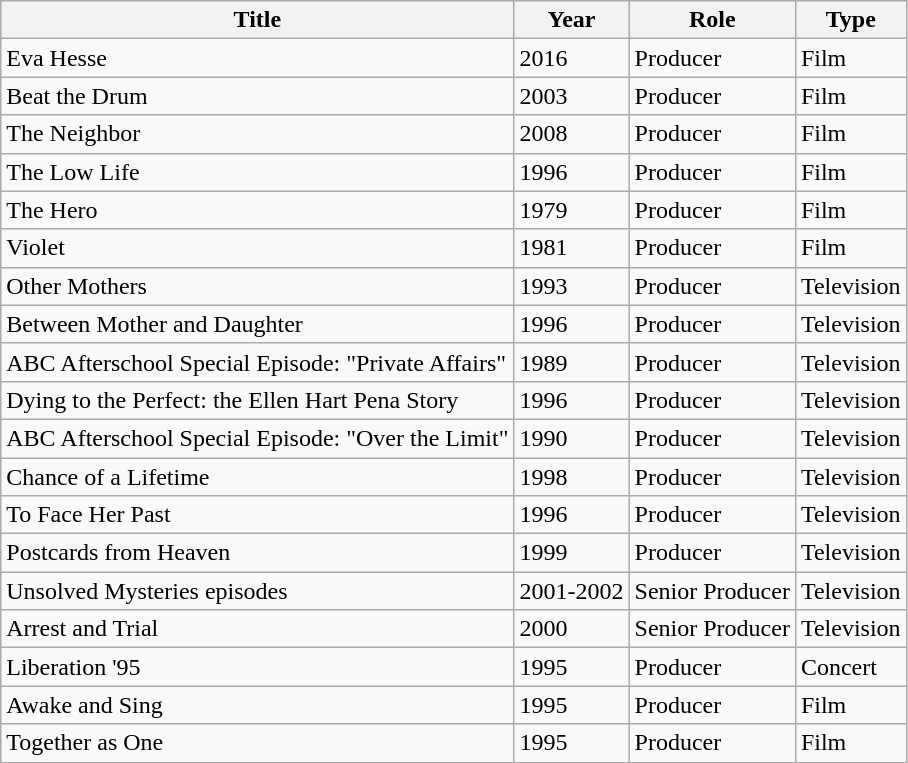<table class="wikitable plainrowheaders sortable">
<tr>
<th scope="col">Title</th>
<th scope="col">Year</th>
<th scope="col">Role</th>
<th scope="col">Type</th>
</tr>
<tr>
<td>Eva Hesse</td>
<td>2016</td>
<td>Producer</td>
<td>Film</td>
</tr>
<tr>
<td>Beat the Drum</td>
<td>2003</td>
<td>Producer</td>
<td>Film</td>
</tr>
<tr>
<td>The Neighbor</td>
<td>2008</td>
<td>Producer</td>
<td>Film</td>
</tr>
<tr>
<td>The Low Life</td>
<td>1996</td>
<td>Producer</td>
<td>Film</td>
</tr>
<tr>
<td>The Hero</td>
<td>1979</td>
<td>Producer</td>
<td>Film</td>
</tr>
<tr>
<td>Violet</td>
<td>1981</td>
<td>Producer</td>
<td>Film</td>
</tr>
<tr>
<td>Other Mothers</td>
<td>1993</td>
<td>Producer</td>
<td>Television</td>
</tr>
<tr>
<td>Between Mother and Daughter</td>
<td>1996</td>
<td>Producer</td>
<td>Television</td>
</tr>
<tr>
<td>ABC Afterschool Special Episode: "Private Affairs"</td>
<td>1989</td>
<td>Producer</td>
<td>Television</td>
</tr>
<tr>
<td>Dying to the Perfect: the Ellen Hart Pena Story</td>
<td>1996</td>
<td>Producer</td>
<td>Television</td>
</tr>
<tr>
<td>ABC Afterschool Special Episode: "Over the Limit"</td>
<td>1990</td>
<td>Producer</td>
<td>Television</td>
</tr>
<tr>
<td>Chance of a Lifetime</td>
<td>1998</td>
<td>Producer</td>
<td>Television</td>
</tr>
<tr>
<td>To Face Her Past</td>
<td>1996</td>
<td>Producer</td>
<td>Television</td>
</tr>
<tr>
<td>Postcards from Heaven</td>
<td>1999</td>
<td>Producer</td>
<td>Television</td>
</tr>
<tr>
<td>Unsolved Mysteries episodes</td>
<td>2001-2002</td>
<td>Senior Producer</td>
<td>Television</td>
</tr>
<tr>
<td>Arrest and Trial</td>
<td>2000</td>
<td>Senior Producer</td>
<td>Television</td>
</tr>
<tr>
<td>Liberation '95</td>
<td>1995</td>
<td>Producer</td>
<td>Concert</td>
</tr>
<tr>
<td>Awake and Sing</td>
<td>1995</td>
<td>Producer</td>
<td>Film</td>
</tr>
<tr>
<td>Together as One</td>
<td>1995</td>
<td>Producer</td>
<td>Film</td>
</tr>
</table>
